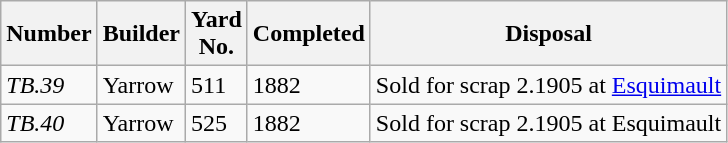<table class="wikitable">
<tr>
<th>Number</th>
<th>Builder</th>
<th>Yard <br>No.</th>
<th>Completed</th>
<th>Disposal</th>
</tr>
<tr>
<td><em>TB.39</em></td>
<td>Yarrow</td>
<td>511</td>
<td>1882</td>
<td>Sold for scrap 2.1905 at <a href='#'>Esquimault</a></td>
</tr>
<tr>
<td><em>TB.40</em></td>
<td>Yarrow</td>
<td>525</td>
<td>1882</td>
<td>Sold for scrap 2.1905 at Esquimault</td>
</tr>
</table>
